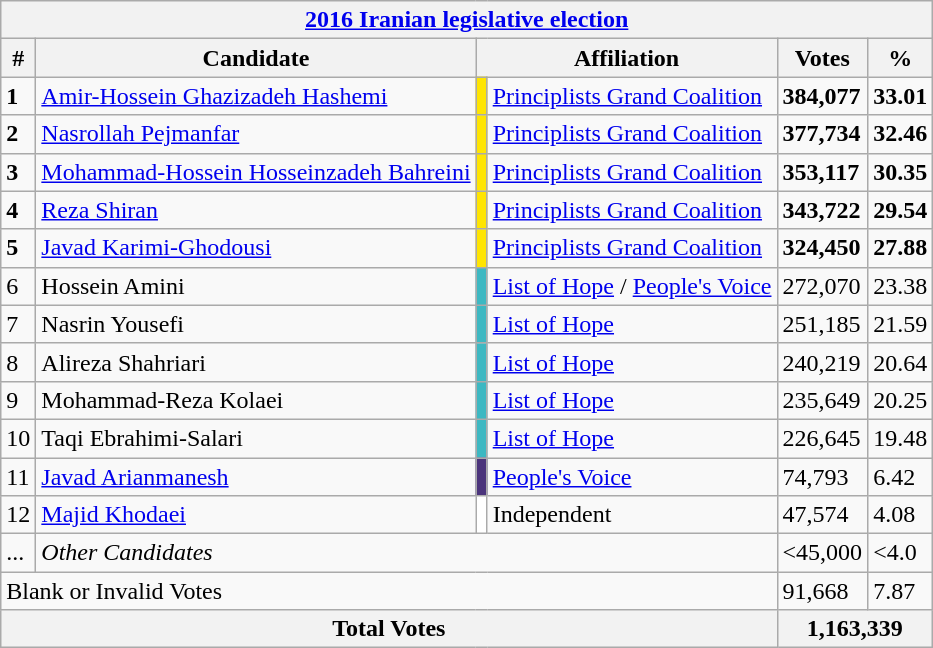<table class="wikitable">
<tr>
<th colspan="6"><a href='#'>2016 Iranian legislative election</a></th>
</tr>
<tr>
<th>#</th>
<th>Candidate</th>
<th colspan="2">Affiliation</th>
<th>Votes</th>
<th>%</th>
</tr>
<tr>
<td><strong>1</strong></td>
<td><a href='#'>Amir-Hossein Ghazizadeh Hashemi</a></td>
<td style="background:#ffe500"></td>
<td><a href='#'>Principlists Grand Coalition</a></td>
<td><strong>384,077</strong></td>
<td><strong>33.01</strong></td>
</tr>
<tr>
<td><strong>2</strong></td>
<td><a href='#'>Nasrollah Pejmanfar</a></td>
<td style="background:#ffe500"></td>
<td><a href='#'>Principlists Grand Coalition</a></td>
<td><strong>377,734</strong></td>
<td><strong>32.46</strong></td>
</tr>
<tr>
<td><strong>3</strong></td>
<td><a href='#'>Mohammad-Hossein Hosseinzadeh Bahreini</a></td>
<td style="background:#ffe500"></td>
<td><a href='#'>Principlists Grand Coalition</a></td>
<td><strong>353,117</strong></td>
<td><strong>30.35</strong></td>
</tr>
<tr>
<td><strong>4</strong></td>
<td><a href='#'>Reza Shiran</a></td>
<td style="background:#ffe500"></td>
<td><a href='#'>Principlists Grand Coalition</a></td>
<td><strong>343,722</strong></td>
<td><strong>29.54</strong></td>
</tr>
<tr>
<td><strong>5</strong></td>
<td><a href='#'>Javad Karimi-Ghodousi</a></td>
<td style="background:#ffe500"></td>
<td><a href='#'>Principlists Grand Coalition</a></td>
<td><strong>324,450</strong></td>
<td><strong>27.88</strong></td>
</tr>
<tr>
<td>6</td>
<td>Hossein Amini</td>
<td style="background:#3cb8c2"></td>
<td><a href='#'>List of Hope</a> / <a href='#'>People's Voice</a></td>
<td>272,070</td>
<td>23.38</td>
</tr>
<tr>
<td>7</td>
<td>Nasrin Yousefi</td>
<td style="background:#3cb8c2"></td>
<td><a href='#'>List of Hope</a></td>
<td>251,185</td>
<td>21.59</td>
</tr>
<tr>
<td>8</td>
<td>Alireza Shahriari</td>
<td style="background:#3cb8c2"></td>
<td><a href='#'>List of Hope</a></td>
<td>240,219</td>
<td>20.64</td>
</tr>
<tr>
<td>9</td>
<td>Mohammad-Reza Kolaei</td>
<td style="background:#3cb8c2"></td>
<td><a href='#'>List of Hope</a></td>
<td>235,649</td>
<td>20.25</td>
</tr>
<tr>
<td>10</td>
<td>Taqi Ebrahimi-Salari</td>
<td style="background:#3cb8c2"></td>
<td><a href='#'>List of Hope</a></td>
<td>226,645</td>
<td>19.48</td>
</tr>
<tr>
<td>11</td>
<td><a href='#'>Javad Arianmanesh</a></td>
<td style="background:#4b347c"></td>
<td><a href='#'>People's Voice</a></td>
<td>74,793</td>
<td>6.42</td>
</tr>
<tr>
<td>12</td>
<td><a href='#'>Majid Khodaei</a></td>
<td style="background:#FFFFFF"></td>
<td>Independent</td>
<td>47,574</td>
<td>4.08</td>
</tr>
<tr>
<td>...</td>
<td colspan="3"><em>Other Candidates</em></td>
<td><45,000</td>
<td><4.0</td>
</tr>
<tr>
<td colspan="4">Blank or Invalid Votes</td>
<td>91,668</td>
<td>7.87</td>
</tr>
<tr>
<th colspan="4">Total Votes</th>
<th colspan="2">1,163,339</th>
</tr>
</table>
